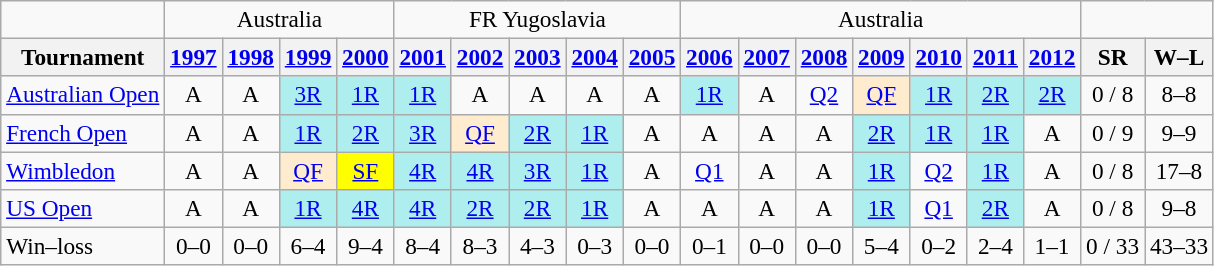<table class="wikitable" style="text-align:center;font-size:97%">
<tr>
<td colspan="1"></td>
<td colspan="4">Australia</td>
<td colspan="5">FR Yugoslavia</td>
<td colspan="7">Australia</td>
<td colspan="2"></td>
</tr>
<tr>
<th>Tournament</th>
<th><a href='#'>1997</a></th>
<th><a href='#'>1998</a></th>
<th><a href='#'>1999</a></th>
<th><a href='#'>2000</a></th>
<th><a href='#'>2001</a></th>
<th><a href='#'>2002</a></th>
<th><a href='#'>2003</a></th>
<th><a href='#'>2004</a></th>
<th><a href='#'>2005</a></th>
<th><a href='#'>2006</a></th>
<th><a href='#'>2007</a></th>
<th><a href='#'>2008</a></th>
<th><a href='#'>2009</a></th>
<th><a href='#'>2010</a></th>
<th><a href='#'>2011</a></th>
<th><a href='#'>2012</a></th>
<th>SR</th>
<th>W–L</th>
</tr>
<tr>
<td align="left"><a href='#'>Australian Open</a></td>
<td>A</td>
<td>A</td>
<td bgcolor="afeeee"><a href='#'>3R</a></td>
<td bgcolor="afeeee"><a href='#'>1R</a></td>
<td bgcolor="afeeee"><a href='#'>1R</a></td>
<td>A</td>
<td>A</td>
<td>A</td>
<td>A</td>
<td bgcolor="afeeee"><a href='#'>1R</a></td>
<td>A</td>
<td><a href='#'>Q2</a></td>
<td bgcolor="ffebcd"><a href='#'>QF</a></td>
<td bgcolor="afeeee"><a href='#'>1R</a></td>
<td bgcolor="afeeee"><a href='#'>2R</a></td>
<td bgcolor="afeeee"><a href='#'>2R</a></td>
<td>0 / 8</td>
<td>8–8</td>
</tr>
<tr>
<td align="left"><a href='#'>French Open</a></td>
<td>A</td>
<td>A</td>
<td bgcolor="afeeee"><a href='#'>1R</a></td>
<td bgcolor="afeeee"><a href='#'>2R</a></td>
<td bgcolor="afeeee"><a href='#'>3R</a></td>
<td bgcolor="ffebcd"><a href='#'>QF</a></td>
<td bgcolor="afeeee"><a href='#'>2R</a></td>
<td bgcolor="afeeee"><a href='#'>1R</a></td>
<td>A</td>
<td>A</td>
<td>A</td>
<td>A</td>
<td bgcolor="afeeee"><a href='#'>2R</a></td>
<td bgcolor="afeeee"><a href='#'>1R</a></td>
<td bgcolor="afeeee"><a href='#'>1R</a></td>
<td>A</td>
<td>0 / 9</td>
<td>9–9</td>
</tr>
<tr>
<td align="left"><a href='#'>Wimbledon</a></td>
<td>A</td>
<td>A</td>
<td bgcolor="ffebcd"><a href='#'>QF</a></td>
<td style="background:yellow;"><a href='#'>SF</a></td>
<td bgcolor="afeeee"><a href='#'>4R</a></td>
<td bgcolor="afeeee"><a href='#'>4R</a></td>
<td bgcolor="afeeee"><a href='#'>3R</a></td>
<td bgcolor="afeeee"><a href='#'>1R</a></td>
<td>A</td>
<td><a href='#'>Q1</a></td>
<td>A</td>
<td>A</td>
<td bgcolor="afeeee"><a href='#'>1R</a></td>
<td><a href='#'>Q2</a></td>
<td bgcolor="afeeee"><a href='#'>1R</a></td>
<td>A</td>
<td>0 / 8</td>
<td>17–8</td>
</tr>
<tr>
<td align="left"><a href='#'>US Open</a></td>
<td>A</td>
<td>A</td>
<td bgcolor="afeeee"><a href='#'>1R</a></td>
<td bgcolor="afeeee"><a href='#'>4R</a></td>
<td bgcolor="afeeee"><a href='#'>4R</a></td>
<td bgcolor="afeeee"><a href='#'>2R</a></td>
<td bgcolor="afeeee"><a href='#'>2R</a></td>
<td bgcolor="afeeee"><a href='#'>1R</a></td>
<td>A</td>
<td>A</td>
<td>A</td>
<td>A</td>
<td bgcolor="afeeee"><a href='#'>1R</a></td>
<td><a href='#'>Q1</a></td>
<td bgcolor="afeeee"><a href='#'>2R</a></td>
<td>A</td>
<td>0 / 8</td>
<td>9–8</td>
</tr>
<tr>
<td style="text-align:left">Win–loss</td>
<td>0–0</td>
<td>0–0</td>
<td>6–4</td>
<td>9–4</td>
<td>8–4</td>
<td>8–3</td>
<td>4–3</td>
<td>0–3</td>
<td>0–0</td>
<td>0–1</td>
<td>0–0</td>
<td>0–0</td>
<td>5–4</td>
<td>0–2</td>
<td>2–4</td>
<td>1–1</td>
<td>0 / 33</td>
<td>43–33</td>
</tr>
</table>
